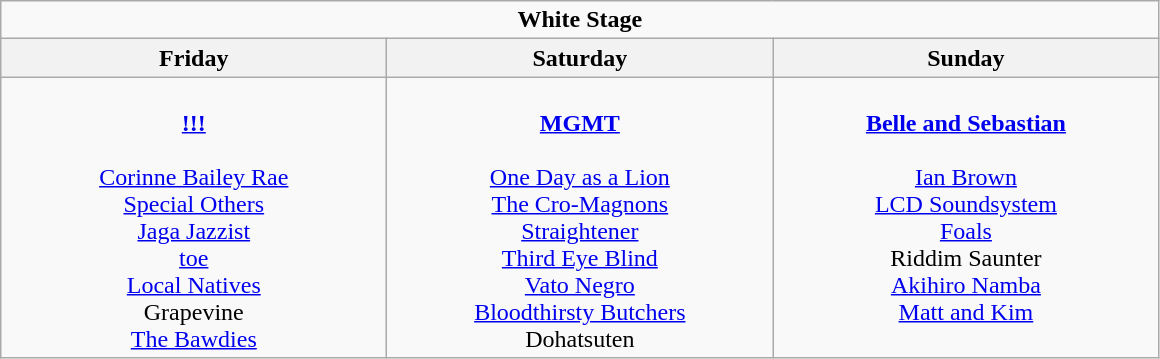<table class="wikitable">
<tr>
<td colspan="3" style="text-align:center;"><strong>White Stage</strong></td>
</tr>
<tr>
<th>Friday</th>
<th>Saturday</th>
<th>Sunday</th>
</tr>
<tr>
<td style="text-align:center; vertical-align:top; width:250px;"><br><strong><a href='#'>!!!</a></strong>
<br>
<br> <a href='#'>Corinne Bailey Rae</a>
<br> <a href='#'>Special Others</a>
<br> <a href='#'>Jaga Jazzist</a>
<br> <a href='#'>toe</a>
<br> <a href='#'>Local Natives</a>
<br> Grapevine
<br> <a href='#'>The Bawdies</a></td>
<td style="text-align:center; vertical-align:top; width:250px;"><br><strong><a href='#'>MGMT</a></strong> 
<br>
<br> <a href='#'>One Day as a Lion</a>
<br> <a href='#'>The Cro-Magnons</a>
<br> <a href='#'>Straightener</a>
<br> <a href='#'>Third Eye Blind</a>
<br> <a href='#'>Vato Negro</a>
<br> <a href='#'>Bloodthirsty Butchers</a>
<br> Dohatsuten</td>
<td style="text-align:center; vertical-align:top; width:250px;"><br><strong><a href='#'>Belle and Sebastian</a></strong>
<br>
<br> <a href='#'>Ian Brown</a>
<br> <a href='#'>LCD Soundsystem</a>
<br> <a href='#'>Foals</a>
<br> Riddim Saunter
<br> <a href='#'>Akihiro Namba</a>
<br> <a href='#'>Matt and Kim</a></td>
</tr>
</table>
